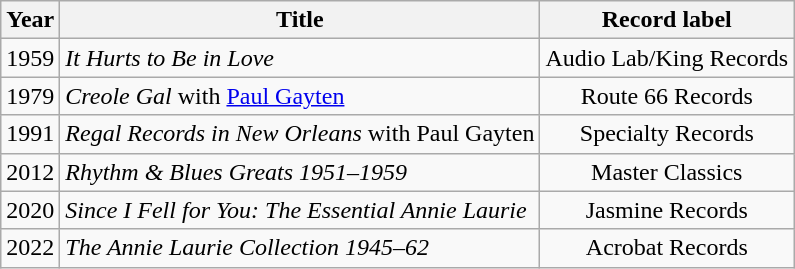<table class="wikitable sortable">
<tr>
<th>Year</th>
<th>Title</th>
<th>Record label</th>
</tr>
<tr>
<td>1959</td>
<td><em>It Hurts to Be in Love</em></td>
<td style="text-align:center;">Audio Lab/King Records</td>
</tr>
<tr>
<td>1979</td>
<td><em>Creole Gal</em> with <a href='#'>Paul Gayten</a></td>
<td style="text-align:center;">Route 66 Records</td>
</tr>
<tr>
<td>1991</td>
<td><em>Regal Records in New Orleans</em> with Paul Gayten</td>
<td style="text-align:center;">Specialty Records</td>
</tr>
<tr>
<td>2012</td>
<td><em>Rhythm & Blues Greats 1951–1959</em></td>
<td style="text-align:center;">Master Classics</td>
</tr>
<tr>
<td>2020</td>
<td><em>Since I Fell for You: The Essential Annie Laurie</em></td>
<td style="text-align:center;">Jasmine Records</td>
</tr>
<tr>
<td>2022</td>
<td><em>The Annie Laurie Collection 1945–62</em></td>
<td style="text-align:center;">Acrobat Records</td>
</tr>
</table>
